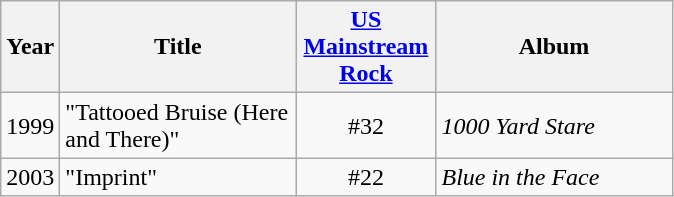<table class="wikitable">
<tr>
<th width="28">Year</th>
<th width="150">Title</th>
<th width="86"><a href='#'>US Mainstream Rock</a></th>
<th width="150">Album</th>
</tr>
<tr>
<td>1999</td>
<td>"Tattooed Bruise (Here and There)"</td>
<td align="center">#32</td>
<td><em>1000 Yard Stare</em></td>
</tr>
<tr>
<td>2003</td>
<td>"Imprint"</td>
<td align="center">#22</td>
<td><em>Blue in the Face</em></td>
</tr>
</table>
